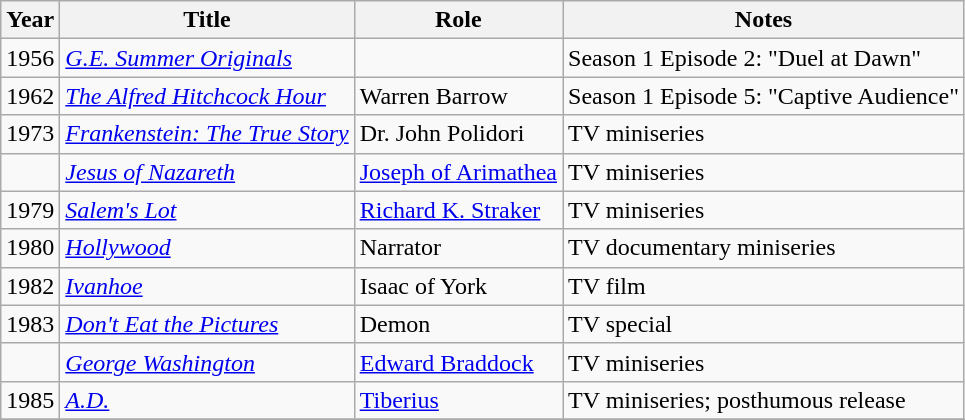<table class="wikitable">
<tr>
<th>Year</th>
<th>Title</th>
<th>Role</th>
<th>Notes</th>
</tr>
<tr>
<td>1956</td>
<td><em><a href='#'>G.E. Summer Originals</a></em></td>
<td></td>
<td>Season 1 Episode 2: "Duel at Dawn"</td>
</tr>
<tr>
<td>1962</td>
<td><em><a href='#'>The Alfred Hitchcock Hour</a></em></td>
<td>Warren Barrow</td>
<td>Season 1 Episode 5: "Captive Audience"</td>
</tr>
<tr>
<td>1973</td>
<td><em><a href='#'>Frankenstein: The True Story</a></em></td>
<td>Dr. John Polidori</td>
<td>TV miniseries</td>
</tr>
<tr>
<td></td>
<td><em><a href='#'>Jesus of Nazareth</a></em></td>
<td><a href='#'>Joseph of Arimathea</a></td>
<td>TV miniseries</td>
</tr>
<tr>
<td>1979</td>
<td><em><a href='#'>Salem's Lot</a></em></td>
<td><a href='#'>Richard K. Straker</a></td>
<td>TV miniseries</td>
</tr>
<tr>
<td>1980</td>
<td><em><a href='#'>Hollywood</a></em></td>
<td>Narrator</td>
<td>TV documentary miniseries</td>
</tr>
<tr>
<td>1982</td>
<td><em><a href='#'>Ivanhoe</a></em></td>
<td>Isaac of York</td>
<td>TV film</td>
</tr>
<tr>
<td>1983</td>
<td><em><a href='#'>Don't Eat the Pictures</a></em></td>
<td>Demon</td>
<td>TV special</td>
</tr>
<tr>
<td></td>
<td><em><a href='#'>George Washington</a></em></td>
<td><a href='#'>Edward Braddock</a></td>
<td>TV miniseries</td>
</tr>
<tr>
<td>1985</td>
<td><em><a href='#'>A.D.</a></em></td>
<td><a href='#'>Tiberius</a></td>
<td>TV miniseries; posthumous release</td>
</tr>
<tr>
</tr>
</table>
